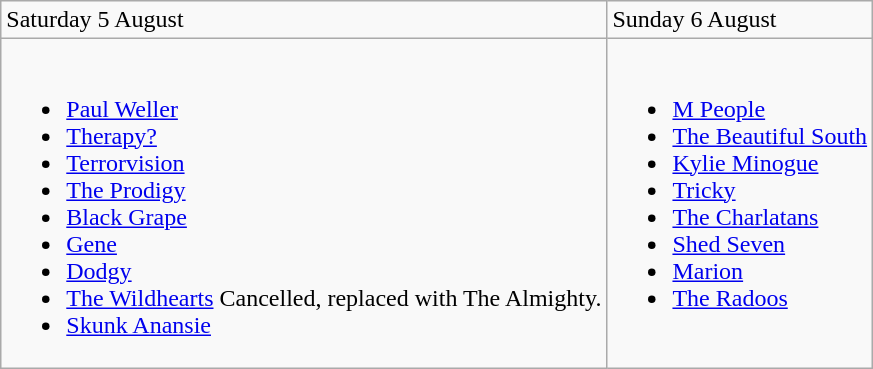<table class="wikitable">
<tr>
<td>Saturday 5 August</td>
<td>Sunday 6 August</td>
</tr>
<tr valign="top">
<td><br><ul><li><a href='#'>Paul Weller</a></li><li><a href='#'>Therapy?</a></li><li><a href='#'>Terrorvision</a></li><li><a href='#'>The Prodigy</a></li><li><a href='#'>Black Grape</a></li><li><a href='#'>Gene</a></li><li><a href='#'>Dodgy</a></li><li><a href='#'>The Wildhearts</a>  Cancelled, replaced with The Almighty.</li><li><a href='#'>Skunk Anansie</a></li></ul></td>
<td><br><ul><li><a href='#'>M People</a></li><li><a href='#'>The Beautiful South</a></li><li><a href='#'>Kylie Minogue</a></li><li><a href='#'>Tricky</a></li><li><a href='#'>The Charlatans</a></li><li><a href='#'>Shed Seven</a></li><li><a href='#'>Marion</a></li><li><a href='#'>The Radoos</a></li></ul></td>
</tr>
</table>
